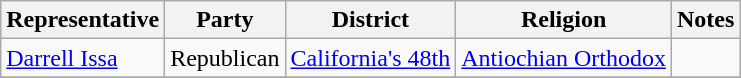<table class="wikitable sortable" style="text-align:center">
<tr>
<th>Representative</th>
<th>Party</th>
<th>District</th>
<th>Religion</th>
<th>Notes</th>
</tr>
<tr>
<td align=left nowrap> <a href='#'>Darrell Issa</a></td>
<td>Republican</td>
<td><a href='#'>California's 48th</a></td>
<td><a href='#'>Antiochian Orthodox</a></td>
<td></td>
</tr>
<tr>
</tr>
</table>
